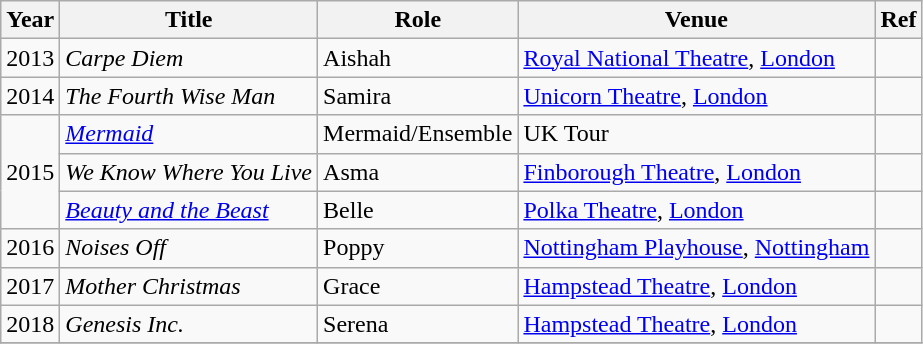<table class="wikitable sortable">
<tr>
<th>Year</th>
<th>Title</th>
<th>Role</th>
<th>Venue</th>
<th>Ref</th>
</tr>
<tr>
<td>2013</td>
<td><em>Carpe Diem</em></td>
<td>Aishah</td>
<td><a href='#'>Royal National Theatre</a>, <a href='#'>London</a></td>
<td></td>
</tr>
<tr>
<td>2014</td>
<td><em>The Fourth Wise Man</em></td>
<td>Samira</td>
<td><a href='#'>Unicorn Theatre</a>, <a href='#'>London</a></td>
<td></td>
</tr>
<tr>
<td rowspan="3">2015</td>
<td><em><a href='#'>Mermaid</a></em></td>
<td>Mermaid/Ensemble</td>
<td>UK Tour</td>
<td></td>
</tr>
<tr>
<td><em>We Know Where You Live</em></td>
<td>Asma</td>
<td><a href='#'>Finborough Theatre</a>, <a href='#'>London</a></td>
<td></td>
</tr>
<tr>
<td><em><a href='#'>Beauty and the Beast</a></em></td>
<td>Belle</td>
<td><a href='#'>Polka Theatre</a>, <a href='#'>London</a></td>
<td></td>
</tr>
<tr>
<td>2016</td>
<td><em>Noises Off</em></td>
<td>Poppy</td>
<td><a href='#'>Nottingham Playhouse</a>, <a href='#'>Nottingham</a></td>
<td></td>
</tr>
<tr>
<td>2017</td>
<td><em>Mother Christmas</em></td>
<td>Grace</td>
<td><a href='#'>Hampstead Theatre</a>, <a href='#'>London</a></td>
<td></td>
</tr>
<tr>
<td>2018</td>
<td><em>Genesis Inc.</em></td>
<td>Serena</td>
<td><a href='#'>Hampstead Theatre</a>, <a href='#'>London</a></td>
<td></td>
</tr>
<tr>
</tr>
</table>
